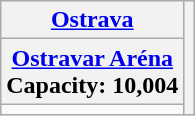<table class="wikitable" style="text-align:center;">
<tr>
<th><a href='#'>Ostrava</a></th>
<th rowspan=3></th>
</tr>
<tr>
<th><a href='#'>Ostravar Aréna</a><br>Capacity: 10,004</th>
</tr>
<tr>
<td></td>
</tr>
</table>
